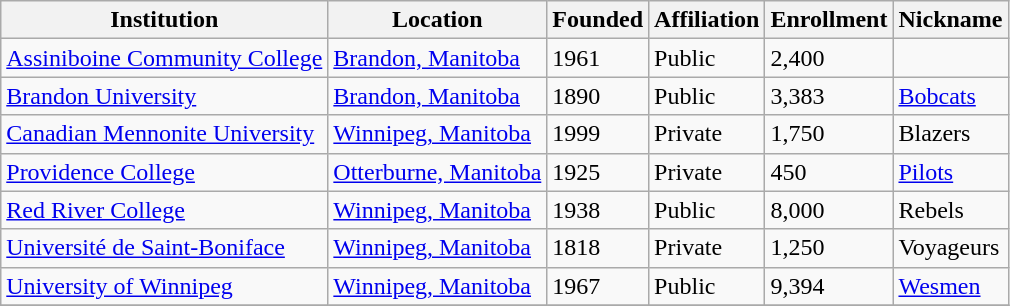<table class="sortable wikitable">
<tr>
<th>Institution</th>
<th>Location</th>
<th>Founded</th>
<th>Affiliation</th>
<th>Enrollment</th>
<th>Nickname</th>
</tr>
<tr>
<td><a href='#'>Assiniboine Community College</a></td>
<td><a href='#'>Brandon, Manitoba</a></td>
<td>1961</td>
<td>Public</td>
<td>2,400</td>
<td></td>
</tr>
<tr>
<td><a href='#'>Brandon University</a></td>
<td><a href='#'>Brandon, Manitoba</a></td>
<td>1890</td>
<td>Public</td>
<td>3,383</td>
<td><a href='#'>Bobcats</a></td>
</tr>
<tr>
<td><a href='#'>Canadian Mennonite University</a></td>
<td><a href='#'>Winnipeg, Manitoba</a></td>
<td>1999</td>
<td>Private</td>
<td>1,750</td>
<td>Blazers</td>
</tr>
<tr>
<td><a href='#'>Providence College</a></td>
<td><a href='#'>Otterburne, Manitoba</a></td>
<td>1925</td>
<td>Private</td>
<td>450</td>
<td><a href='#'>Pilots</a></td>
</tr>
<tr>
<td><a href='#'>Red River College</a></td>
<td><a href='#'>Winnipeg, Manitoba</a></td>
<td>1938</td>
<td>Public</td>
<td>8,000</td>
<td>Rebels</td>
</tr>
<tr>
<td><a href='#'>Université de Saint-Boniface</a></td>
<td><a href='#'>Winnipeg, Manitoba</a></td>
<td>1818</td>
<td>Private</td>
<td>1,250</td>
<td>Voyageurs</td>
</tr>
<tr>
<td><a href='#'>University of Winnipeg</a></td>
<td><a href='#'>Winnipeg, Manitoba</a></td>
<td>1967</td>
<td>Public</td>
<td>9,394</td>
<td><a href='#'>Wesmen</a></td>
</tr>
<tr>
</tr>
</table>
